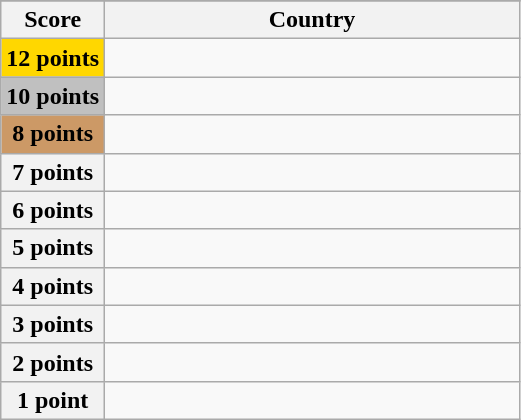<table class="wikitable">
<tr>
</tr>
<tr>
<th scope="col" width="20%">Score</th>
<th scope="col">Country</th>
</tr>
<tr>
<th scope="row" style="background:gold">12 points</th>
<td></td>
</tr>
<tr>
<th scope="row" style="background:silver">10 points</th>
<td></td>
</tr>
<tr>
<th scope="row" style="background:#CC9966">8 points</th>
<td></td>
</tr>
<tr>
<th scope="row">7 points</th>
<td></td>
</tr>
<tr>
<th scope="row">6 points</th>
<td></td>
</tr>
<tr>
<th scope="row">5 points</th>
<td></td>
</tr>
<tr>
<th scope="row">4 points</th>
<td></td>
</tr>
<tr>
<th scope="row">3 points</th>
<td></td>
</tr>
<tr>
<th scope="row">2 points</th>
<td></td>
</tr>
<tr>
<th scope="row">1 point</th>
<td></td>
</tr>
</table>
